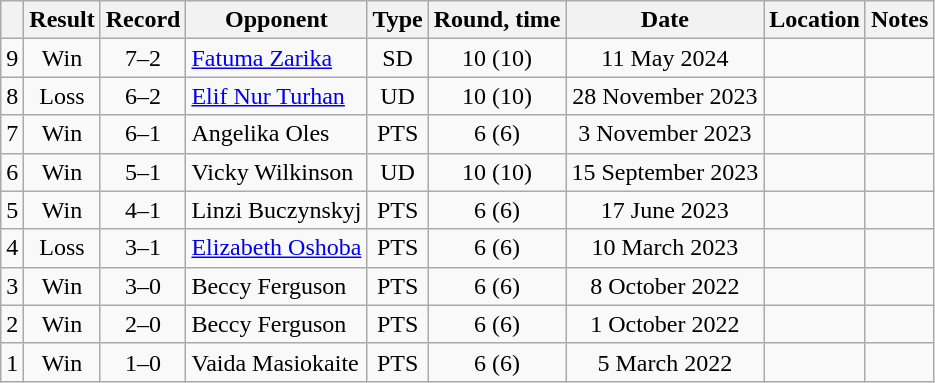<table class="wikitable" style="text-align:center">
<tr>
<th></th>
<th>Result</th>
<th>Record</th>
<th>Opponent</th>
<th>Type</th>
<th>Round, time</th>
<th>Date</th>
<th>Location</th>
<th>Notes</th>
</tr>
<tr>
<td>9</td>
<td>Win</td>
<td>7–2</td>
<td align=left><a href='#'>Fatuma Zarika</a></td>
<td>SD</td>
<td>10 (10)</td>
<td>11 May 2024</td>
<td align=left></td>
<td align=left></td>
</tr>
<tr>
<td>8</td>
<td>Loss</td>
<td>6–2</td>
<td align=left><a href='#'>Elif Nur Turhan</a></td>
<td>UD</td>
<td>10 (10)</td>
<td>28 November 2023</td>
<td align=left></td>
<td align=left></td>
</tr>
<tr>
<td>7</td>
<td>Win</td>
<td>6–1</td>
<td align=left>Angelika Oles</td>
<td>PTS</td>
<td>6 (6)</td>
<td>3 November 2023</td>
<td align=left></td>
<td></td>
</tr>
<tr>
<td>6</td>
<td>Win</td>
<td>5–1</td>
<td align=left>Vicky Wilkinson</td>
<td>UD</td>
<td>10 (10)</td>
<td>15 September 2023</td>
<td align=left></td>
<td align=left></td>
</tr>
<tr>
<td>5</td>
<td>Win</td>
<td>4–1</td>
<td align=left>Linzi Buczynskyj</td>
<td>PTS</td>
<td>6 (6)</td>
<td>17 June 2023</td>
<td align=left></td>
<td></td>
</tr>
<tr>
<td>4</td>
<td>Loss</td>
<td>3–1</td>
<td align=left><a href='#'>Elizabeth Oshoba</a></td>
<td>PTS</td>
<td>6 (6)</td>
<td>10 March 2023</td>
<td align=left></td>
<td></td>
</tr>
<tr>
<td>3</td>
<td>Win</td>
<td>3–0</td>
<td align=left>Beccy Ferguson</td>
<td>PTS</td>
<td>6 (6)</td>
<td>8 October 2022</td>
<td align=left></td>
<td></td>
</tr>
<tr>
<td>2</td>
<td>Win</td>
<td>2–0</td>
<td align=left>Beccy Ferguson</td>
<td>PTS</td>
<td>6 (6)</td>
<td>1 October 2022</td>
<td align=left></td>
<td></td>
</tr>
<tr>
<td>1</td>
<td>Win</td>
<td>1–0</td>
<td align=left>Vaida Masiokaite</td>
<td>PTS</td>
<td>6 (6)</td>
<td>5 March 2022</td>
<td align=left></td>
<td></td>
</tr>
</table>
